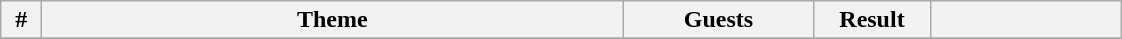<table class="wikitable">
<tr>
<th width="20">#</th>
<th width="380">Theme</th>
<th width="120">Guests</th>
<th width="70">Result</th>
<th width="120"></th>
</tr>
<tr>
</tr>
</table>
